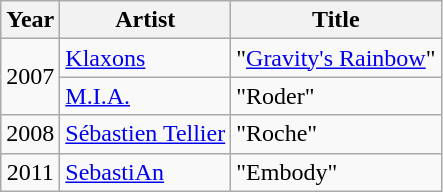<table class="wikitable">
<tr>
<th>Year</th>
<th>Artist</th>
<th>Title</th>
</tr>
<tr>
<td align="center" rowspan="2">2007</td>
<td><a href='#'>Klaxons</a></td>
<td>"<a href='#'>Gravity's Rainbow</a>"</td>
</tr>
<tr>
<td><a href='#'>M.I.A.</a></td>
<td>"Roder" </td>
</tr>
<tr>
<td align="center">2008</td>
<td><a href='#'>Sébastien Tellier</a></td>
<td>"Roche"</td>
</tr>
<tr>
<td align="center">2011</td>
<td><a href='#'>SebastiAn</a></td>
<td>"Embody"</td>
</tr>
</table>
